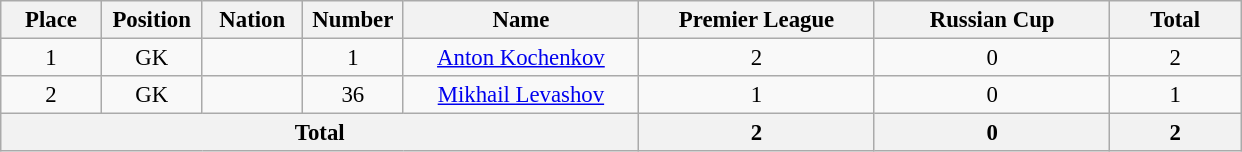<table class="wikitable" style="font-size: 95%; text-align: center;">
<tr>
<th width=60>Place</th>
<th width=60>Position</th>
<th width=60>Nation</th>
<th width=60>Number</th>
<th width=150>Name</th>
<th width=150>Premier League</th>
<th width=150>Russian Cup</th>
<th width=80>Total</th>
</tr>
<tr>
<td>1</td>
<td>GK</td>
<td></td>
<td>1</td>
<td><a href='#'>Anton Kochenkov</a></td>
<td>2</td>
<td>0</td>
<td>2</td>
</tr>
<tr>
<td>2</td>
<td>GK</td>
<td></td>
<td>36</td>
<td><a href='#'>Mikhail Levashov</a></td>
<td>1</td>
<td>0</td>
<td>1</td>
</tr>
<tr>
<th colspan=5>Total</th>
<th>2</th>
<th>0</th>
<th>2</th>
</tr>
</table>
